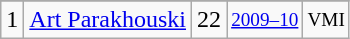<table class="wikitable">
<tr>
</tr>
<tr>
<td>1</td>
<td><a href='#'>Art Parakhouski</a></td>
<td>22</td>
<td style="font-size:80%;"><a href='#'>2009–10</a></td>
<td style="font-size:80%;">VMI</td>
</tr>
</table>
